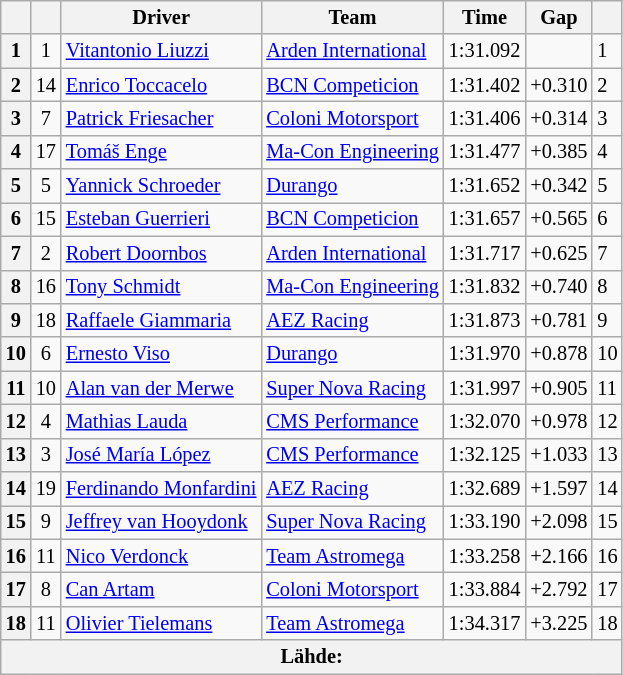<table class="wikitable" style="font-size:85%">
<tr>
<th></th>
<th></th>
<th>Driver</th>
<th>Team</th>
<th>Time</th>
<th>Gap</th>
<th></th>
</tr>
<tr>
<th>1</th>
<td align="center">1</td>
<td> <a href='#'>Vitantonio Liuzzi</a></td>
<td><a href='#'>Arden International</a></td>
<td>1:31.092</td>
<td></td>
<td>1</td>
</tr>
<tr>
<th>2</th>
<td align="center">14</td>
<td> <a href='#'>Enrico Toccacelo</a></td>
<td><a href='#'>BCN Competicion</a></td>
<td>1:31.402</td>
<td>+0.310</td>
<td>2</td>
</tr>
<tr>
<th>3</th>
<td align="center">7</td>
<td> <a href='#'>Patrick Friesacher</a></td>
<td><a href='#'>Coloni Motorsport</a></td>
<td>1:31.406</td>
<td>+0.314</td>
<td>3</td>
</tr>
<tr>
<th>4</th>
<td align="center">17</td>
<td> <a href='#'>Tomáš Enge</a></td>
<td><a href='#'>Ma-Con Engineering</a></td>
<td>1:31.477</td>
<td>+0.385</td>
<td>4</td>
</tr>
<tr>
<th>5</th>
<td align="center">5</td>
<td> <a href='#'>Yannick Schroeder</a></td>
<td><a href='#'>Durango</a></td>
<td>1:31.652</td>
<td>+0.342</td>
<td>5</td>
</tr>
<tr>
<th>6</th>
<td align="center">15</td>
<td> <a href='#'>Esteban Guerrieri</a></td>
<td><a href='#'>BCN Competicion</a></td>
<td>1:31.657</td>
<td>+0.565</td>
<td>6</td>
</tr>
<tr>
<th>7</th>
<td align="center">2</td>
<td> <a href='#'>Robert Doornbos</a></td>
<td><a href='#'>Arden International</a></td>
<td>1:31.717</td>
<td>+0.625</td>
<td>7</td>
</tr>
<tr>
<th>8</th>
<td align="center">16</td>
<td> <a href='#'>Tony Schmidt</a></td>
<td><a href='#'>Ma-Con Engineering</a></td>
<td>1:31.832</td>
<td>+0.740</td>
<td>8</td>
</tr>
<tr>
<th>9</th>
<td align="center">18</td>
<td> <a href='#'>Raffaele Giammaria</a></td>
<td><a href='#'>AEZ Racing</a></td>
<td>1:31.873</td>
<td>+0.781</td>
<td>9</td>
</tr>
<tr>
<th>10</th>
<td align="center">6</td>
<td> <a href='#'>Ernesto Viso</a></td>
<td><a href='#'>Durango</a></td>
<td>1:31.970</td>
<td>+0.878</td>
<td>10</td>
</tr>
<tr>
<th>11</th>
<td align="center">10</td>
<td> <a href='#'>Alan van der Merwe</a></td>
<td><a href='#'>Super Nova Racing</a></td>
<td>1:31.997</td>
<td>+0.905</td>
<td>11</td>
</tr>
<tr>
<th>12</th>
<td align="center">4</td>
<td> <a href='#'>Mathias Lauda</a></td>
<td><a href='#'>CMS Performance</a></td>
<td>1:32.070</td>
<td>+0.978</td>
<td>12</td>
</tr>
<tr>
<th>13</th>
<td align="center">3</td>
<td> <a href='#'>José María López</a></td>
<td><a href='#'>CMS Performance</a></td>
<td>1:32.125</td>
<td>+1.033</td>
<td>13</td>
</tr>
<tr>
<th>14</th>
<td align="center">19</td>
<td> <a href='#'>Ferdinando Monfardini</a></td>
<td><a href='#'>AEZ Racing</a></td>
<td>1:32.689</td>
<td>+1.597</td>
<td>14</td>
</tr>
<tr>
<th>15</th>
<td align="center">9</td>
<td> <a href='#'>Jeffrey van Hooydonk</a></td>
<td><a href='#'>Super Nova Racing</a></td>
<td>1:33.190</td>
<td>+2.098</td>
<td>15</td>
</tr>
<tr>
<th>16</th>
<td align="center">11</td>
<td> <a href='#'>Nico Verdonck</a></td>
<td><a href='#'>Team Astromega</a></td>
<td>1:33.258</td>
<td>+2.166</td>
<td>16</td>
</tr>
<tr>
<th>17</th>
<td align="center">8</td>
<td> <a href='#'>Can Artam</a></td>
<td><a href='#'>Coloni Motorsport</a></td>
<td>1:33.884</td>
<td>+2.792</td>
<td>17</td>
</tr>
<tr>
<th>18</th>
<td align="center">11</td>
<td> <a href='#'>Olivier Tielemans</a></td>
<td><a href='#'>Team Astromega</a></td>
<td>1:34.317</td>
<td>+3.225</td>
<td>18</td>
</tr>
<tr>
<th colspan="7">Lähde:</th>
</tr>
</table>
